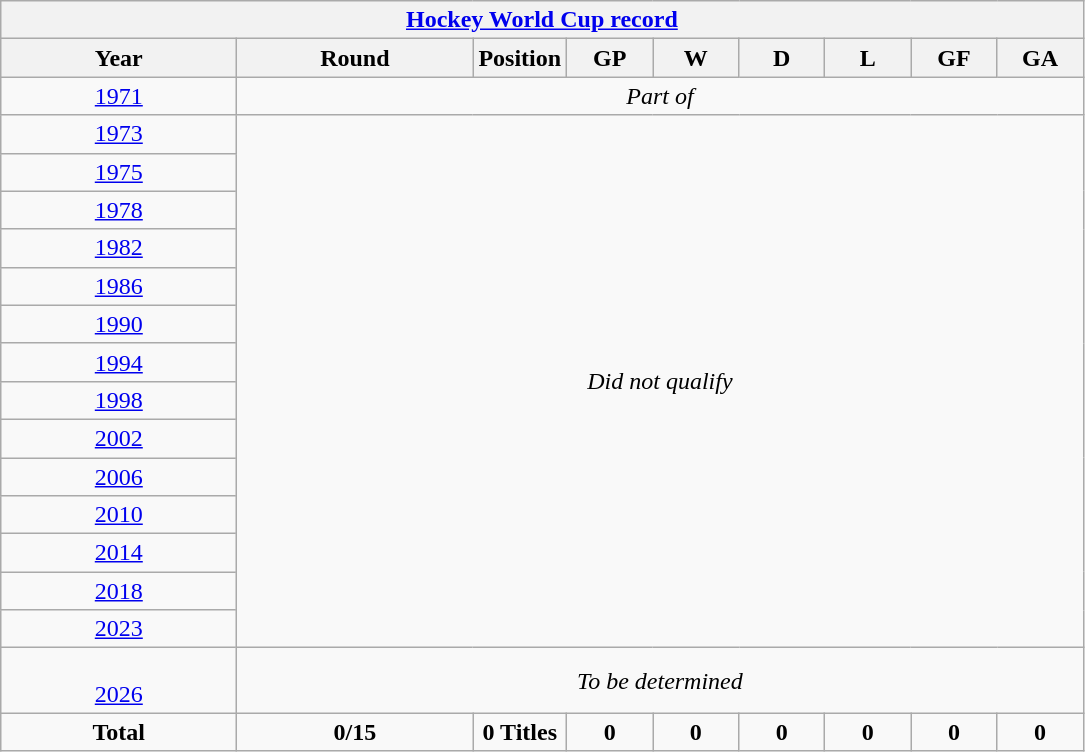<table class="wikitable" style="text-align: center;">
<tr>
<th colspan=9><a href='#'>Hockey World Cup record</a></th>
</tr>
<tr>
<th width=150>Year</th>
<th width=150>Round</th>
<th width=50>Position</th>
<th width=50>GP</th>
<th width=50>W</th>
<th width=50>D</th>
<th width=50>L</th>
<th width=50>GF</th>
<th width=50>GA</th>
</tr>
<tr>
<td> <a href='#'>1971</a></td>
<td colspan=9><em>Part of </em></td>
</tr>
<tr>
<td> <a href='#'>1973</a></td>
<td colspan=9  rowspan=14><em>Did not qualify</em></td>
</tr>
<tr>
<td> <a href='#'>1975</a></td>
</tr>
<tr>
<td> <a href='#'>1978</a></td>
</tr>
<tr>
<td> <a href='#'>1982</a></td>
</tr>
<tr>
<td> <a href='#'>1986</a></td>
</tr>
<tr>
<td> <a href='#'>1990</a></td>
</tr>
<tr>
<td> <a href='#'>1994</a></td>
</tr>
<tr>
<td> <a href='#'>1998</a></td>
</tr>
<tr>
<td> <a href='#'>2002</a></td>
</tr>
<tr>
<td> <a href='#'>2006</a></td>
</tr>
<tr>
<td> <a href='#'>2010</a></td>
</tr>
<tr>
<td> <a href='#'>2014</a></td>
</tr>
<tr>
<td> <a href='#'>2018</a></td>
</tr>
<tr>
<td> <a href='#'>2023</a></td>
</tr>
<tr>
<td><br> <a href='#'>2026</a></td>
<td colspan=8><em>To be determined</em></td>
</tr>
<tr>
<td><strong>Total</strong></td>
<td><strong>0/15</strong></td>
<td><strong>0 Titles</strong></td>
<td><strong>0</strong></td>
<td><strong>0</strong></td>
<td><strong>0</strong></td>
<td><strong>0</strong></td>
<td><strong>0</strong></td>
<td><strong>0</strong></td>
</tr>
</table>
